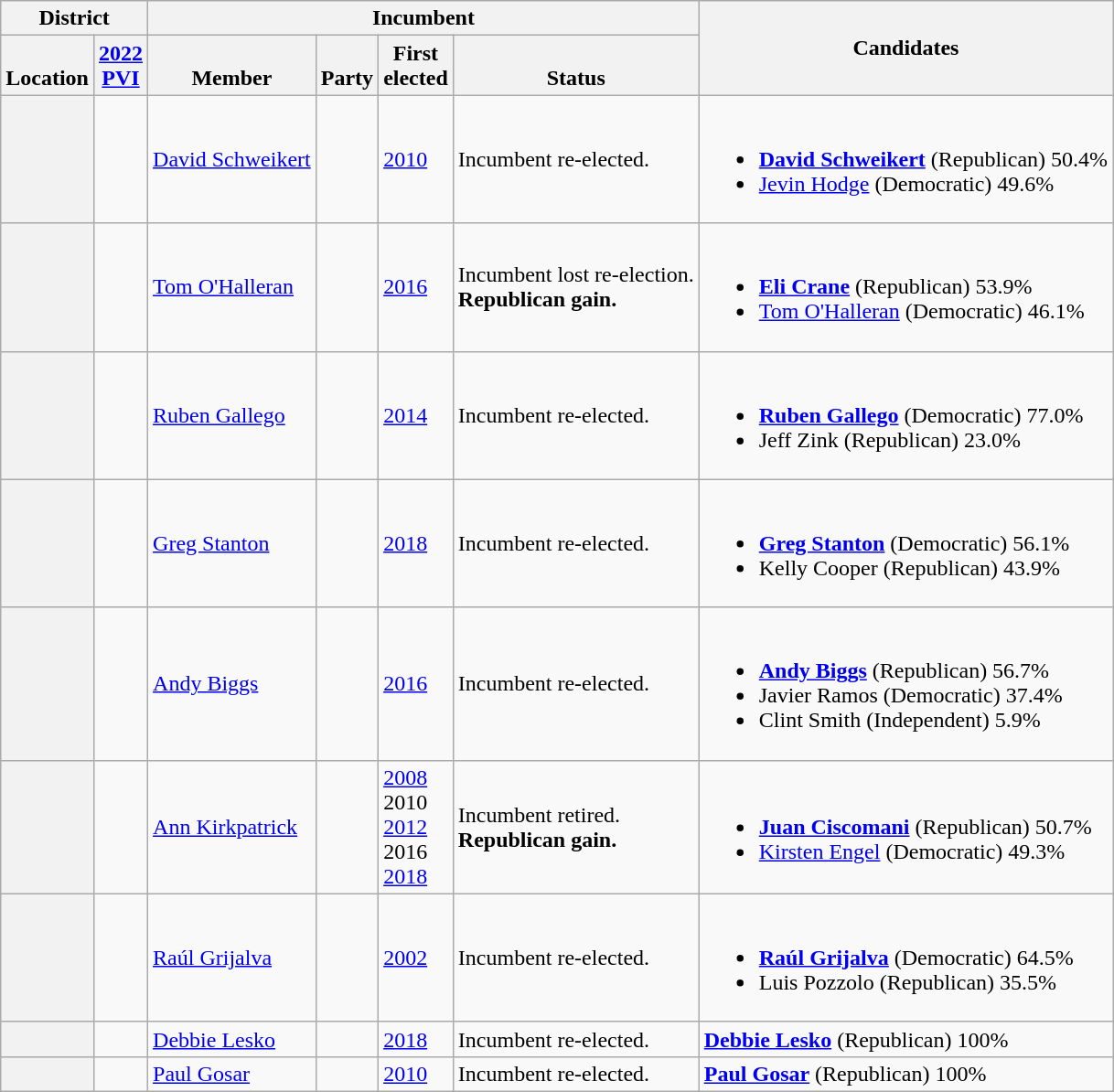<table class="wikitable sortable">
<tr>
<th colspan=2>District</th>
<th colspan=4>Incumbent</th>
<th rowspan=2 class="unsortable">Candidates</th>
</tr>
<tr valign=bottom>
<th>Location</th>
<th><a href='#'>2022<br>PVI</a></th>
<th>Member</th>
<th>Party</th>
<th>First<br>elected</th>
<th>Status</th>
</tr>
<tr>
<th></th>
<td></td>
<td><a href='#'>David Schweikert</a> <br></td>
<td></td>
<td><a href='#'>2010</a></td>
<td>Incumbent re-elected.</td>
<td nowrap><br><ul><li> <strong><a href='#'>David Schweikert</a></strong> (Republican) 50.4%</li><li><a href='#'>Jevin Hodge</a> (Democratic) 49.6%</li></ul></td>
</tr>
<tr>
<th></th>
<td></td>
<td><a href='#'>Tom O'Halleran</a> <br></td>
<td></td>
<td><a href='#'>2016</a></td>
<td>Incumbent lost re-election.<br><strong>Republican gain.</strong></td>
<td nowrap><br><ul><li> <strong><a href='#'>Eli Crane</a></strong> (Republican) 53.9%</li><li><a href='#'>Tom O'Halleran</a> (Democratic) 46.1%</li></ul></td>
</tr>
<tr>
<th></th>
<td></td>
<td><a href='#'>Ruben Gallego</a> <br></td>
<td></td>
<td><a href='#'>2014</a></td>
<td>Incumbent re-elected.</td>
<td nowrap><br><ul><li> <strong><a href='#'>Ruben Gallego</a></strong> (Democratic) 77.0%</li><li>Jeff Zink (Republican) 23.0%</li></ul></td>
</tr>
<tr>
<th></th>
<td></td>
<td><a href='#'>Greg Stanton</a> <br></td>
<td></td>
<td><a href='#'>2018</a></td>
<td>Incumbent re-elected.</td>
<td nowrap><br><ul><li> <strong><a href='#'>Greg Stanton</a></strong> (Democratic) 56.1%</li><li>Kelly Cooper (Republican) 43.9%</li></ul></td>
</tr>
<tr>
<th></th>
<td></td>
<td><a href='#'>Andy Biggs</a></td>
<td></td>
<td><a href='#'>2016</a></td>
<td>Incumbent re-elected.</td>
<td nowrap><br><ul><li> <strong><a href='#'>Andy Biggs</a></strong> (Republican) 56.7%</li><li>Javier Ramos (Democratic) 37.4%</li><li>Clint Smith (Independent) 5.9%</li></ul></td>
</tr>
<tr>
<th></th>
<td></td>
<td><a href='#'>Ann Kirkpatrick</a> <br></td>
<td></td>
<td><a href='#'>2008</a><br>2010 <br><a href='#'>2012</a><br>2016 <br><a href='#'>2018</a></td>
<td>Incumbent retired.<br><strong>Republican gain.</strong></td>
<td nowrap><br><ul><li> <strong><a href='#'>Juan Ciscomani</a></strong> (Republican) 50.7%</li><li><a href='#'>Kirsten Engel</a> (Democratic) 49.3%</li></ul></td>
</tr>
<tr>
<th></th>
<td></td>
<td><a href='#'>Raúl Grijalva</a> <br></td>
<td></td>
<td><a href='#'>2002</a></td>
<td>Incumbent re-elected.</td>
<td nowrap><br><ul><li> <strong><a href='#'>Raúl Grijalva</a></strong> (Democratic) 64.5%</li><li>Luis Pozzolo (Republican) 35.5%</li></ul></td>
</tr>
<tr>
<th></th>
<td></td>
<td><a href='#'>Debbie Lesko</a></td>
<td></td>
<td><a href='#'>2018 </a></td>
<td>Incumbent re-elected.</td>
<td nowrap> <strong><a href='#'>Debbie Lesko</a></strong> (Republican) 100%</td>
</tr>
<tr>
<th></th>
<td></td>
<td><a href='#'>Paul Gosar</a> <br></td>
<td></td>
<td><a href='#'>2010</a></td>
<td>Incumbent re-elected.</td>
<td nowrap> <strong><a href='#'>Paul Gosar</a></strong> (Republican) 100%</td>
</tr>
</table>
